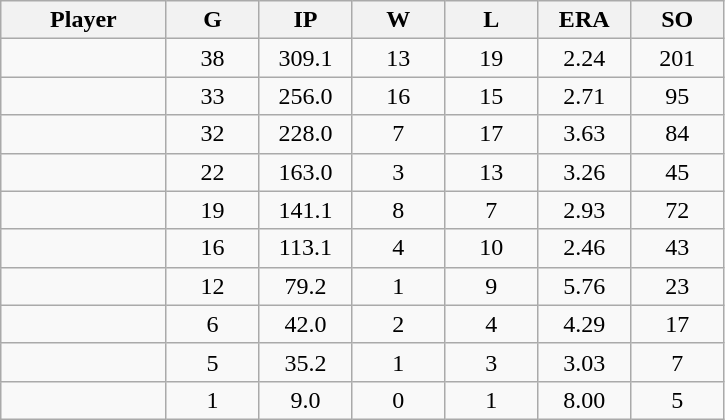<table class="wikitable sortable">
<tr>
<th bgcolor="#DDDDFF" width="16%">Player</th>
<th bgcolor="#DDDDFF" width="9%">G</th>
<th bgcolor="#DDDDFF" width="9%">IP</th>
<th bgcolor="#DDDDFF" width="9%">W</th>
<th bgcolor="#DDDDFF" width="9%">L</th>
<th bgcolor="#DDDDFF" width="9%">ERA</th>
<th bgcolor="#DDDDFF" width="9%">SO</th>
</tr>
<tr align="center">
<td></td>
<td>38</td>
<td>309.1</td>
<td>13</td>
<td>19</td>
<td>2.24</td>
<td>201</td>
</tr>
<tr align="center">
<td></td>
<td>33</td>
<td>256.0</td>
<td>16</td>
<td>15</td>
<td>2.71</td>
<td>95</td>
</tr>
<tr align="center">
<td></td>
<td>32</td>
<td>228.0</td>
<td>7</td>
<td>17</td>
<td>3.63</td>
<td>84</td>
</tr>
<tr align="center">
<td></td>
<td>22</td>
<td>163.0</td>
<td>3</td>
<td>13</td>
<td>3.26</td>
<td>45</td>
</tr>
<tr align="center">
<td></td>
<td>19</td>
<td>141.1</td>
<td>8</td>
<td>7</td>
<td>2.93</td>
<td>72</td>
</tr>
<tr align="center">
<td></td>
<td>16</td>
<td>113.1</td>
<td>4</td>
<td>10</td>
<td>2.46</td>
<td>43</td>
</tr>
<tr align="center">
<td></td>
<td>12</td>
<td>79.2</td>
<td>1</td>
<td>9</td>
<td>5.76</td>
<td>23</td>
</tr>
<tr align="center">
<td></td>
<td>6</td>
<td>42.0</td>
<td>2</td>
<td>4</td>
<td>4.29</td>
<td>17</td>
</tr>
<tr align="center">
<td></td>
<td>5</td>
<td>35.2</td>
<td>1</td>
<td>3</td>
<td>3.03</td>
<td>7</td>
</tr>
<tr align="center">
<td></td>
<td>1</td>
<td>9.0</td>
<td>0</td>
<td>1</td>
<td>8.00</td>
<td>5</td>
</tr>
</table>
